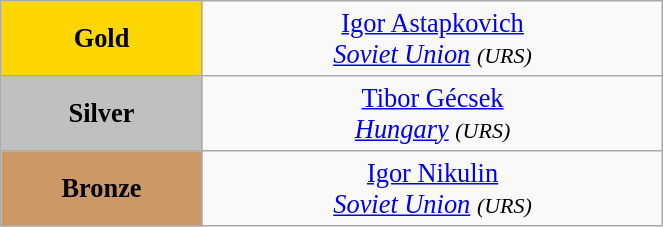<table class="wikitable" style=" text-align:center; font-size:110%;" width="35%">
<tr>
<td bgcolor="gold"><strong>Gold</strong></td>
<td> <a href='#'>Igor Astapkovich</a><br><em><a href='#'>Soviet Union</a> <small>(URS)</small></em></td>
</tr>
<tr>
<td bgcolor="silver"><strong>Silver</strong></td>
<td> <a href='#'>Tibor Gécsek</a><br><em><a href='#'>Hungary</a> <small>(URS)</small></em></td>
</tr>
<tr>
<td bgcolor="CC9966"><strong>Bronze</strong></td>
<td> <a href='#'>Igor Nikulin</a><br><em><a href='#'>Soviet Union</a> <small>(URS)</small></em></td>
</tr>
</table>
